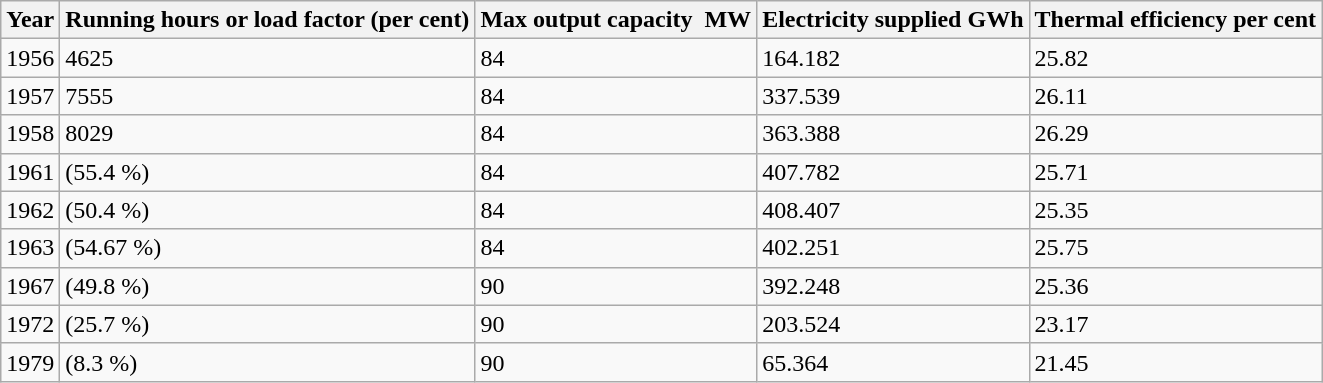<table class="wikitable">
<tr>
<th>Year</th>
<th>Running hours or load factor (per cent)</th>
<th>Max output capacity  MW</th>
<th>Electricity supplied GWh</th>
<th>Thermal efficiency per cent</th>
</tr>
<tr>
<td>1956</td>
<td>4625</td>
<td>84</td>
<td>164.182</td>
<td>25.82</td>
</tr>
<tr>
<td>1957</td>
<td>7555</td>
<td>84</td>
<td>337.539</td>
<td>26.11</td>
</tr>
<tr>
<td>1958</td>
<td>8029</td>
<td>84</td>
<td>363.388</td>
<td>26.29</td>
</tr>
<tr>
<td>1961</td>
<td>(55.4 %)</td>
<td>84</td>
<td>407.782</td>
<td>25.71</td>
</tr>
<tr>
<td>1962</td>
<td>(50.4 %)</td>
<td>84</td>
<td>408.407</td>
<td>25.35</td>
</tr>
<tr>
<td>1963</td>
<td>(54.67 %)</td>
<td>84</td>
<td>402.251</td>
<td>25.75</td>
</tr>
<tr>
<td>1967</td>
<td>(49.8 %)</td>
<td>90</td>
<td>392.248</td>
<td>25.36</td>
</tr>
<tr>
<td>1972</td>
<td>(25.7 %)</td>
<td>90</td>
<td>203.524</td>
<td>23.17</td>
</tr>
<tr>
<td>1979</td>
<td>(8.3 %)</td>
<td>90</td>
<td>65.364</td>
<td>21.45</td>
</tr>
</table>
